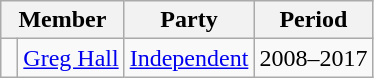<table class="wikitable">
<tr>
<th colspan="2">Member</th>
<th>Party</th>
<th>Period</th>
</tr>
<tr>
<td> </td>
<td><a href='#'>Greg Hall</a></td>
<td><a href='#'>Independent</a></td>
<td>2008–2017</td>
</tr>
</table>
